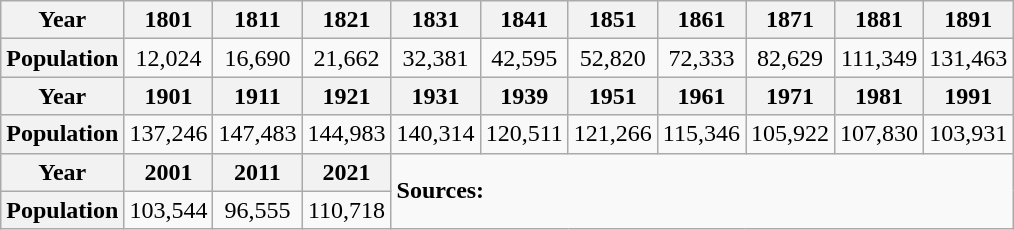<table class="wikitable">
<tr>
<th>Year</th>
<th>1801</th>
<th>1811</th>
<th>1821</th>
<th>1831</th>
<th>1841</th>
<th>1851</th>
<th>1861</th>
<th>1871</th>
<th>1881</th>
<th>1891</th>
</tr>
<tr style="text-align: center;">
<th>Population</th>
<td>12,024</td>
<td>16,690</td>
<td>21,662</td>
<td>32,381</td>
<td>42,595</td>
<td>52,820</td>
<td>72,333</td>
<td>82,629</td>
<td>111,349</td>
<td>131,463</td>
</tr>
<tr>
<th>Year</th>
<th>1901</th>
<th>1911</th>
<th>1921</th>
<th>1931</th>
<th>1939</th>
<th>1951</th>
<th>1961</th>
<th>1971</th>
<th>1981</th>
<th>1991</th>
</tr>
<tr style="text-align: center;">
<th>Population</th>
<td>137,246</td>
<td>147,483</td>
<td>144,983</td>
<td>140,314</td>
<td>120,511</td>
<td>121,266</td>
<td>115,346</td>
<td>105,922</td>
<td>107,830</td>
<td>103,931</td>
</tr>
<tr>
<th>Year</th>
<th>2001</th>
<th>2011</th>
<th>2021</th>
<td colspan=8 rowspan=2><strong>Sources:</strong> </td>
</tr>
<tr style="text-align: center;">
<th>Population</th>
<td>103,544</td>
<td>96,555</td>
<td>110,718</td>
</tr>
</table>
